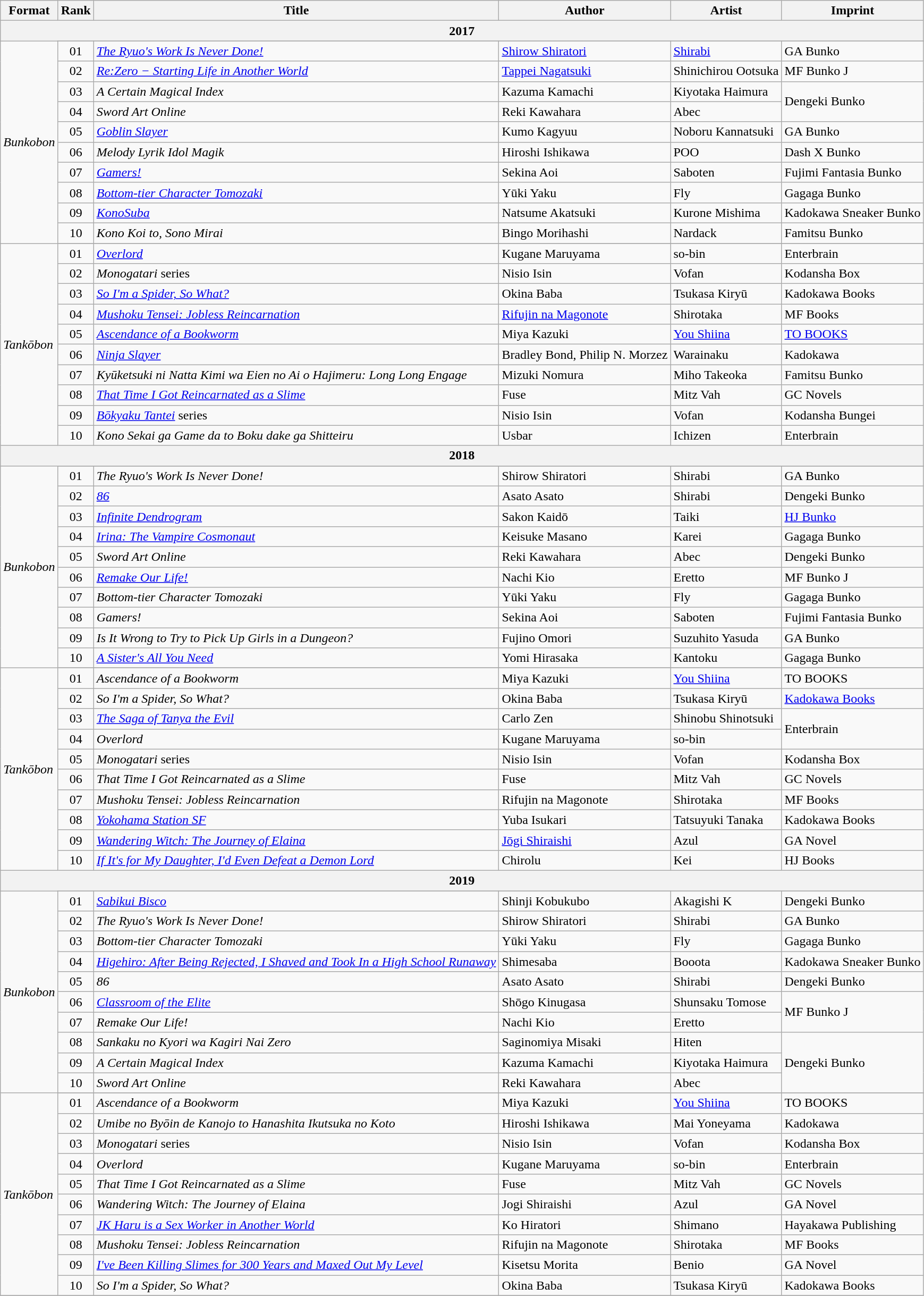<table class="wikitable">
<tr>
<th>Format</th>
<th>Rank</th>
<th>Title</th>
<th>Author</th>
<th>Artist</th>
<th>Imprint</th>
</tr>
<tr>
<th colspan="6">2017</th>
</tr>
<tr>
<td rowspan="11"><em>Bunkobon</em></td>
</tr>
<tr>
<td align="center">01</td>
<td><em><a href='#'>The Ryuo's Work Is Never Done!</a></em></td>
<td><a href='#'>Shirow Shiratori</a></td>
<td><a href='#'>Shirabi</a></td>
<td>GA Bunko</td>
</tr>
<tr>
<td align="center">02</td>
<td><em><a href='#'>Re:Zero − Starting Life in Another World</a></em></td>
<td><a href='#'>Tappei Nagatsuki</a></td>
<td>Shinichirou Ootsuka</td>
<td>MF Bunko J</td>
</tr>
<tr>
<td align="center">03</td>
<td><em>A Certain Magical Index</em></td>
<td>Kazuma Kamachi</td>
<td>Kiyotaka Haimura</td>
<td rowspan="2">Dengeki Bunko</td>
</tr>
<tr>
<td align="center">04</td>
<td><em>Sword Art Online</em></td>
<td>Reki Kawahara</td>
<td>Abec</td>
</tr>
<tr>
<td align="center">05</td>
<td><em><a href='#'>Goblin Slayer</a></em></td>
<td>Kumo Kagyuu</td>
<td>Noboru Kannatsuki</td>
<td>GA Bunko</td>
</tr>
<tr>
<td align="center">06</td>
<td><em>Melody Lyrik Idol Magik</em></td>
<td>Hiroshi Ishikawa</td>
<td>POO</td>
<td>Dash X Bunko</td>
</tr>
<tr>
<td align="center">07</td>
<td><em><a href='#'>Gamers!</a></em></td>
<td>Sekina Aoi</td>
<td>Saboten</td>
<td>Fujimi Fantasia Bunko</td>
</tr>
<tr>
<td align="center">08</td>
<td><em><a href='#'>Bottom-tier Character Tomozaki</a></em></td>
<td>Yūki Yaku</td>
<td>Fly</td>
<td>Gagaga Bunko</td>
</tr>
<tr>
<td align="center">09</td>
<td><em><a href='#'>KonoSuba</a></em></td>
<td>Natsume Akatsuki</td>
<td>Kurone Mishima</td>
<td>Kadokawa Sneaker Bunko</td>
</tr>
<tr>
<td align="center">10</td>
<td><em>Kono Koi to, Sono Mirai</em></td>
<td>Bingo Morihashi</td>
<td>Nardack</td>
<td>Famitsu Bunko</td>
</tr>
<tr>
<td rowspan="11"><em>Tankōbon</em></td>
</tr>
<tr>
<td align="center">01</td>
<td><em><a href='#'>Overlord</a></em></td>
<td>Kugane Maruyama</td>
<td>so-bin</td>
<td>Enterbrain</td>
</tr>
<tr>
<td align="center">02</td>
<td><em>Monogatari</em> series</td>
<td>Nisio Isin</td>
<td>Vofan</td>
<td>Kodansha Box</td>
</tr>
<tr>
<td align="center">03</td>
<td><em><a href='#'>So I'm a Spider, So What?</a></em></td>
<td>Okina Baba</td>
<td>Tsukasa Kiryū</td>
<td>Kadokawa Books</td>
</tr>
<tr>
<td align="center">04</td>
<td><em><a href='#'>Mushoku Tensei: Jobless Reincarnation</a></em></td>
<td><a href='#'>Rifujin na Magonote</a></td>
<td>Shirotaka</td>
<td>MF Books</td>
</tr>
<tr>
<td align="center">05</td>
<td><em><a href='#'>Ascendance of a Bookworm</a></em></td>
<td>Miya Kazuki</td>
<td><a href='#'>You Shiina</a></td>
<td><a href='#'>TO BOOKS</a></td>
</tr>
<tr>
<td align="center">06</td>
<td><em><a href='#'>Ninja Slayer</a></em></td>
<td>Bradley Bond, Philip N. Morzez</td>
<td>Warainaku</td>
<td>Kadokawa</td>
</tr>
<tr>
<td align="center">07</td>
<td><em>Kyūketsuki ni Natta Kimi wa Eien no Ai o Hajimeru: Long Long Engage</em></td>
<td>Mizuki Nomura</td>
<td>Miho Takeoka</td>
<td>Famitsu Bunko</td>
</tr>
<tr>
<td align="center">08</td>
<td><em><a href='#'>That Time I Got Reincarnated as a Slime</a></em></td>
<td>Fuse</td>
<td>Mitz Vah</td>
<td>GC Novels</td>
</tr>
<tr>
<td align="center">09</td>
<td><em><a href='#'>Bōkyaku Tantei</a></em> series</td>
<td>Nisio Isin</td>
<td>Vofan</td>
<td>Kodansha Bungei</td>
</tr>
<tr>
<td align="center">10</td>
<td><em>Kono Sekai ga Game da to Boku dake ga Shitteiru</em></td>
<td>Usbar</td>
<td>Ichizen</td>
<td>Enterbrain</td>
</tr>
<tr>
<th colspan="6">2018</th>
</tr>
<tr>
<td rowspan="11"><em>Bunkobon</em></td>
</tr>
<tr>
<td align="center">01</td>
<td><em>The Ryuo's Work Is Never Done!</em></td>
<td>Shirow Shiratori</td>
<td>Shirabi</td>
<td>GA Bunko</td>
</tr>
<tr>
<td align="center">02</td>
<td><em><a href='#'>86</a></em></td>
<td>Asato Asato</td>
<td>Shirabi</td>
<td>Dengeki Bunko</td>
</tr>
<tr>
<td align="center">03</td>
<td><em><a href='#'>Infinite Dendrogram</a></em></td>
<td>Sakon Kaidō</td>
<td>Taiki</td>
<td><a href='#'>HJ Bunko</a></td>
</tr>
<tr>
<td align="center">04</td>
<td><em><a href='#'>Irina: The Vampire Cosmonaut</a></em></td>
<td>Keisuke Masano</td>
<td>Karei</td>
<td>Gagaga Bunko</td>
</tr>
<tr>
<td align="center">05</td>
<td><em>Sword Art Online</em></td>
<td>Reki Kawahara</td>
<td>Abec</td>
<td>Dengeki Bunko</td>
</tr>
<tr>
<td align="center">06</td>
<td><em><a href='#'>Remake Our Life!</a></em></td>
<td>Nachi Kio</td>
<td>Eretto</td>
<td>MF Bunko J</td>
</tr>
<tr>
<td align="center">07</td>
<td><em>Bottom-tier Character Tomozaki</em></td>
<td>Yūki Yaku</td>
<td>Fly</td>
<td>Gagaga Bunko</td>
</tr>
<tr>
<td align="center">08</td>
<td><em>Gamers!</em></td>
<td>Sekina Aoi</td>
<td>Saboten</td>
<td>Fujimi Fantasia Bunko</td>
</tr>
<tr>
<td align="center">09</td>
<td><em>Is It Wrong to Try to Pick Up Girls in a Dungeon?</em></td>
<td>Fujino Omori</td>
<td>Suzuhito Yasuda</td>
<td>GA Bunko</td>
</tr>
<tr>
<td align="center">10</td>
<td><em><a href='#'>A Sister's All You Need</a></em></td>
<td>Yomi Hirasaka</td>
<td>Kantoku</td>
<td>Gagaga Bunko</td>
</tr>
<tr>
<td rowspan="11"><em>Tankōbon</em></td>
</tr>
<tr>
<td align="center">01</td>
<td><em>Ascendance of a Bookworm</em></td>
<td>Miya Kazuki</td>
<td><a href='#'>You Shiina</a></td>
<td>TO BOOKS</td>
</tr>
<tr>
<td align="center">02</td>
<td><em>So I'm a Spider, So What?</em></td>
<td>Okina Baba</td>
<td>Tsukasa Kiryū</td>
<td><a href='#'>Kadokawa Books</a></td>
</tr>
<tr>
<td align="center">03</td>
<td><em><a href='#'>The Saga of Tanya the Evil</a></em></td>
<td>Carlo Zen</td>
<td>Shinobu Shinotsuki</td>
<td rowspan="2">Enterbrain</td>
</tr>
<tr>
<td align="center">04</td>
<td><em>Overlord</em></td>
<td>Kugane Maruyama</td>
<td>so-bin</td>
</tr>
<tr>
<td align="center">05</td>
<td><em>Monogatari</em> series</td>
<td>Nisio Isin</td>
<td>Vofan</td>
<td>Kodansha Box</td>
</tr>
<tr>
<td align="center">06</td>
<td><em>That Time I Got Reincarnated as a Slime</em></td>
<td>Fuse</td>
<td>Mitz Vah</td>
<td>GC Novels</td>
</tr>
<tr>
<td align="center">07</td>
<td><em>Mushoku Tensei: Jobless Reincarnation</em></td>
<td>Rifujin na Magonote</td>
<td>Shirotaka</td>
<td>MF Books</td>
</tr>
<tr>
<td align="center">08</td>
<td><em><a href='#'>Yokohama Station SF</a></em></td>
<td>Yuba Isukari</td>
<td>Tatsuyuki Tanaka</td>
<td>Kadokawa Books</td>
</tr>
<tr>
<td align="center">09</td>
<td><em><a href='#'>Wandering Witch: The Journey of Elaina</a></em></td>
<td><a href='#'>Jōgi Shiraishi</a></td>
<td>Azul</td>
<td>GA Novel</td>
</tr>
<tr>
<td align="center">10</td>
<td><em><a href='#'>If It's for My Daughter, I'd Even Defeat a Demon Lord</a></em></td>
<td>Chirolu</td>
<td>Kei</td>
<td>HJ Books</td>
</tr>
<tr>
<th colspan="6">2019</th>
</tr>
<tr>
<td rowspan="11"><em>Bunkobon</em></td>
</tr>
<tr>
<td align="center">01</td>
<td><em><a href='#'>Sabikui Bisco</a></em></td>
<td>Shinji Kobukubo</td>
<td>Akagishi K</td>
<td>Dengeki Bunko</td>
</tr>
<tr>
<td align="center">02</td>
<td><em>The Ryuo's Work Is Never Done!</em></td>
<td>Shirow Shiratori</td>
<td>Shirabi</td>
<td>GA Bunko</td>
</tr>
<tr>
<td align="center">03</td>
<td><em>Bottom-tier Character Tomozaki</em></td>
<td>Yūki Yaku</td>
<td>Fly</td>
<td>Gagaga Bunko</td>
</tr>
<tr>
<td align="center">04</td>
<td><em><a href='#'>Higehiro: After Being Rejected, I Shaved and Took In a High School Runaway</a></em></td>
<td>Shimesaba</td>
<td>Booota</td>
<td>Kadokawa Sneaker Bunko</td>
</tr>
<tr>
<td align="center">05</td>
<td><em>86</em></td>
<td>Asato Asato</td>
<td>Shirabi</td>
<td>Dengeki Bunko</td>
</tr>
<tr>
<td align="center">06</td>
<td><em><a href='#'>Classroom of the Elite</a></em></td>
<td>Shōgo Kinugasa</td>
<td>Shunsaku Tomose</td>
<td rowspan="2">MF Bunko J</td>
</tr>
<tr>
<td align="center">07</td>
<td><em>Remake Our Life!</em></td>
<td>Nachi Kio</td>
<td>Eretto</td>
</tr>
<tr>
<td align="center">08</td>
<td><em>Sankaku no Kyori wa Kagiri Nai Zero</em></td>
<td>Saginomiya Misaki</td>
<td>Hiten</td>
<td rowspan="3">Dengeki Bunko</td>
</tr>
<tr>
<td align="center">09</td>
<td><em>A Certain Magical Index</em></td>
<td>Kazuma Kamachi</td>
<td>Kiyotaka Haimura</td>
</tr>
<tr>
<td align="center">10</td>
<td><em>Sword Art Online</em></td>
<td>Reki Kawahara</td>
<td>Abec</td>
</tr>
<tr>
<td rowspan="11"><em>Tankōbon</em></td>
</tr>
<tr>
<td align="center">01</td>
<td><em>Ascendance of a Bookworm</em></td>
<td>Miya Kazuki</td>
<td><a href='#'>You Shiina</a></td>
<td>TO BOOKS</td>
</tr>
<tr>
<td align="center">02</td>
<td><em>Umibe no Byōin de Kanojo to Hanashita Ikutsuka no Koto</em></td>
<td>Hiroshi Ishikawa</td>
<td>Mai Yoneyama</td>
<td>Kadokawa</td>
</tr>
<tr>
<td align="center">03</td>
<td><em>Monogatari</em> series</td>
<td>Nisio Isin</td>
<td>Vofan</td>
<td>Kodansha Box</td>
</tr>
<tr>
<td align="center">04</td>
<td><em>Overlord</em></td>
<td>Kugane Maruyama</td>
<td>so-bin</td>
<td>Enterbrain</td>
</tr>
<tr>
<td align="center">05</td>
<td><em>That Time I Got Reincarnated as a Slime</em></td>
<td>Fuse</td>
<td>Mitz Vah</td>
<td>GC Novels</td>
</tr>
<tr>
<td align="center">06</td>
<td><em>Wandering Witch: The Journey of Elaina</em></td>
<td>Jogi Shiraishi</td>
<td>Azul</td>
<td>GA Novel</td>
</tr>
<tr>
<td align="center">07</td>
<td><em><a href='#'>JK Haru is a Sex Worker in Another World</a></em></td>
<td>Ko Hiratori</td>
<td>Shimano</td>
<td>Hayakawa Publishing</td>
</tr>
<tr>
<td align="center">08</td>
<td><em>Mushoku Tensei: Jobless Reincarnation</em></td>
<td>Rifujin na Magonote</td>
<td>Shirotaka</td>
<td>MF Books</td>
</tr>
<tr>
<td align="center">09</td>
<td><em><a href='#'>I've Been Killing Slimes for 300 Years and Maxed Out My Level</a></em></td>
<td>Kisetsu Morita</td>
<td>Benio</td>
<td>GA Novel</td>
</tr>
<tr>
<td align="center">10</td>
<td><em>So I'm a Spider, So What?</em></td>
<td>Okina Baba</td>
<td>Tsukasa Kiryū</td>
<td>Kadokawa Books</td>
</tr>
<tr>
</tr>
</table>
